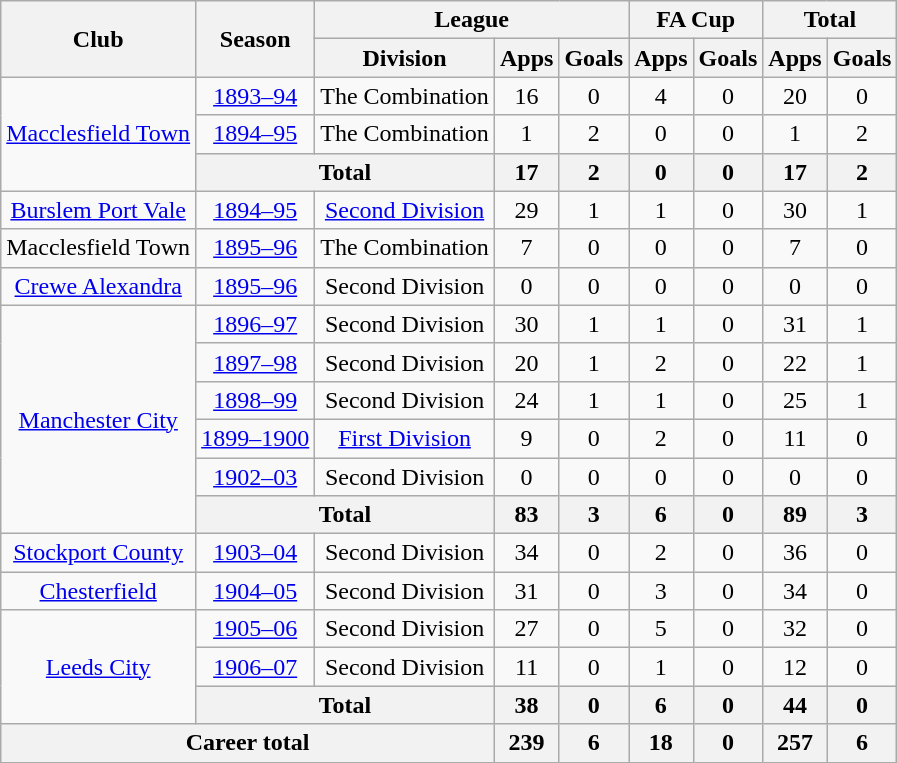<table class="wikitable" style="text-align: center;">
<tr>
<th rowspan="2">Club</th>
<th rowspan="2">Season</th>
<th colspan="3">League</th>
<th colspan="2">FA Cup</th>
<th colspan="2">Total</th>
</tr>
<tr>
<th>Division</th>
<th>Apps</th>
<th>Goals</th>
<th>Apps</th>
<th>Goals</th>
<th>Apps</th>
<th>Goals</th>
</tr>
<tr>
<td rowspan="3"><a href='#'>Macclesfield Town</a></td>
<td><a href='#'>1893–94</a></td>
<td>The Combination</td>
<td>16</td>
<td>0</td>
<td>4</td>
<td>0</td>
<td>20</td>
<td>0</td>
</tr>
<tr>
<td><a href='#'>1894–95</a></td>
<td>The Combination</td>
<td>1</td>
<td>2</td>
<td>0</td>
<td>0</td>
<td>1</td>
<td>2</td>
</tr>
<tr>
<th colspan="2">Total</th>
<th>17</th>
<th>2</th>
<th>0</th>
<th>0</th>
<th>17</th>
<th>2</th>
</tr>
<tr>
<td><a href='#'>Burslem Port Vale</a></td>
<td><a href='#'>1894–95</a></td>
<td><a href='#'>Second Division</a></td>
<td>29</td>
<td>1</td>
<td>1</td>
<td>0</td>
<td>30</td>
<td>1</td>
</tr>
<tr>
<td>Macclesfield Town</td>
<td><a href='#'>1895–96</a></td>
<td>The Combination</td>
<td>7</td>
<td>0</td>
<td>0</td>
<td>0</td>
<td>7</td>
<td>0</td>
</tr>
<tr>
<td><a href='#'>Crewe Alexandra</a></td>
<td><a href='#'>1895–96</a></td>
<td>Second Division</td>
<td>0</td>
<td>0</td>
<td>0</td>
<td>0</td>
<td>0</td>
<td>0</td>
</tr>
<tr>
<td rowspan="6"><a href='#'>Manchester City</a></td>
<td><a href='#'>1896–97</a></td>
<td>Second Division</td>
<td>30</td>
<td>1</td>
<td>1</td>
<td>0</td>
<td>31</td>
<td>1</td>
</tr>
<tr>
<td><a href='#'>1897–98</a></td>
<td>Second Division</td>
<td>20</td>
<td>1</td>
<td>2</td>
<td>0</td>
<td>22</td>
<td>1</td>
</tr>
<tr>
<td><a href='#'>1898–99</a></td>
<td>Second Division</td>
<td>24</td>
<td>1</td>
<td>1</td>
<td>0</td>
<td>25</td>
<td>1</td>
</tr>
<tr>
<td><a href='#'>1899–1900</a></td>
<td><a href='#'>First Division</a></td>
<td>9</td>
<td>0</td>
<td>2</td>
<td>0</td>
<td>11</td>
<td>0</td>
</tr>
<tr>
<td><a href='#'>1902–03</a></td>
<td>Second Division</td>
<td>0</td>
<td>0</td>
<td>0</td>
<td>0</td>
<td>0</td>
<td>0</td>
</tr>
<tr>
<th colspan="2">Total</th>
<th>83</th>
<th>3</th>
<th>6</th>
<th>0</th>
<th>89</th>
<th>3</th>
</tr>
<tr>
<td><a href='#'>Stockport County</a></td>
<td><a href='#'>1903–04</a></td>
<td>Second Division</td>
<td>34</td>
<td>0</td>
<td>2</td>
<td>0</td>
<td>36</td>
<td>0</td>
</tr>
<tr>
<td><a href='#'>Chesterfield</a></td>
<td><a href='#'>1904–05</a></td>
<td>Second Division</td>
<td>31</td>
<td>0</td>
<td>3</td>
<td>0</td>
<td>34</td>
<td>0</td>
</tr>
<tr>
<td rowspan="3"><a href='#'>Leeds City</a></td>
<td><a href='#'>1905–06</a></td>
<td>Second Division</td>
<td>27</td>
<td>0</td>
<td>5</td>
<td>0</td>
<td>32</td>
<td>0</td>
</tr>
<tr>
<td><a href='#'>1906–07</a></td>
<td>Second Division</td>
<td>11</td>
<td>0</td>
<td>1</td>
<td>0</td>
<td>12</td>
<td>0</td>
</tr>
<tr>
<th colspan="2">Total</th>
<th>38</th>
<th>0</th>
<th>6</th>
<th>0</th>
<th>44</th>
<th>0</th>
</tr>
<tr>
<th colspan="3">Career total</th>
<th>239</th>
<th>6</th>
<th>18</th>
<th>0</th>
<th>257</th>
<th>6</th>
</tr>
</table>
